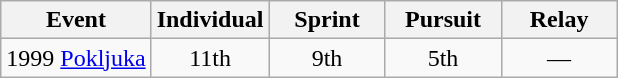<table class="wikitable" style="text-align: center;">
<tr ">
<th>Event</th>
<th style="width:70px;">Individual</th>
<th style="width:70px;">Sprint</th>
<th style="width:70px;">Pursuit</th>
<th style="width:70px;">Relay</th>
</tr>
<tr>
<td align=left> 1999 <a href='#'>Pokljuka</a></td>
<td>11th</td>
<td>9th</td>
<td>5th</td>
<td>—</td>
</tr>
</table>
